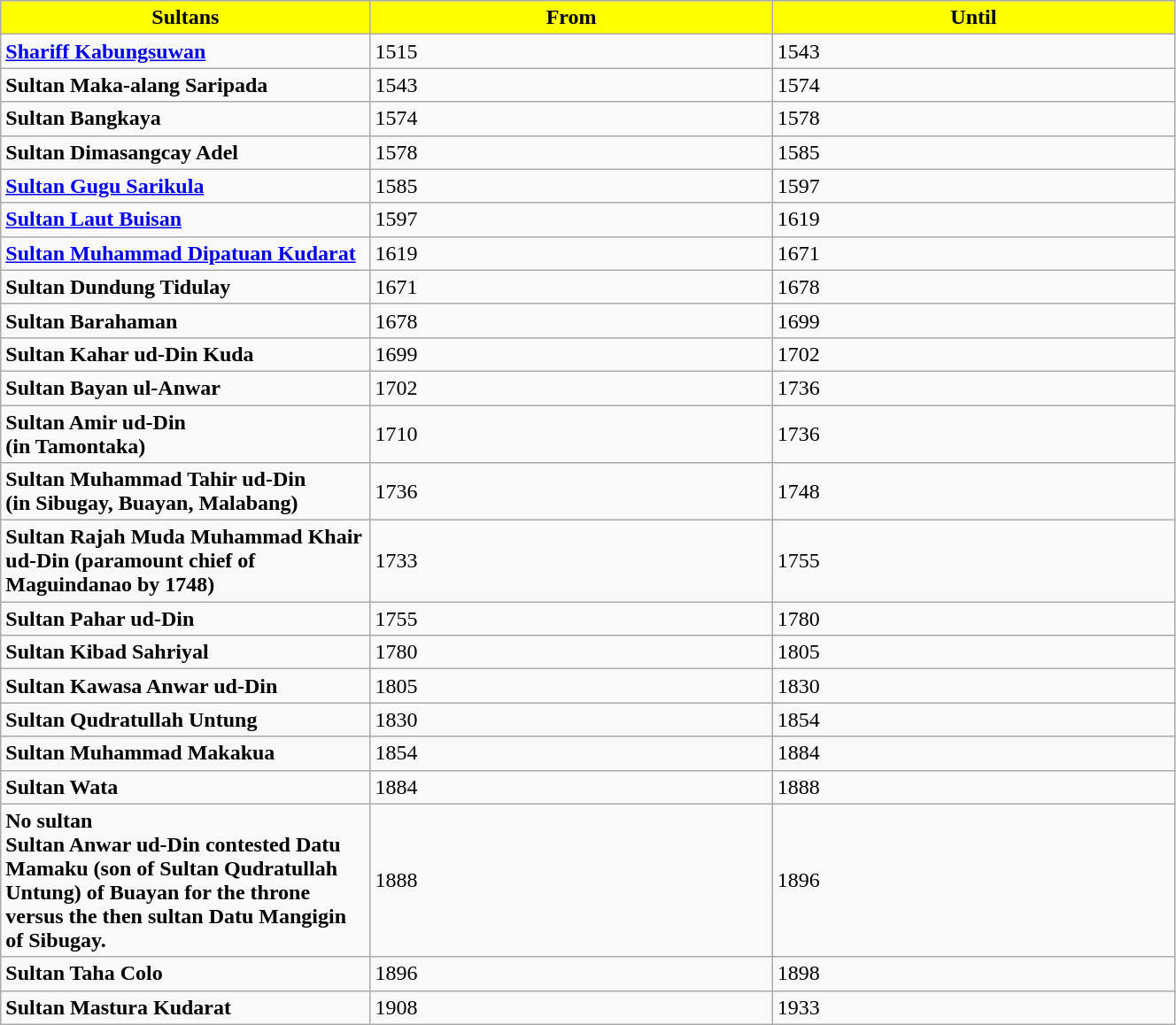<table width=70% class="wikitable">
<tr>
<th style="background-color:yellow" width=5%,>Sultans</th>
<th style="background-color:yellow" width=7%>From</th>
<th style="background-color:yellow" width=7%>Until</th>
</tr>
<tr>
<td><strong><a href='#'>Shariff Kabungsuwan</a></strong></td>
<td>1515</td>
<td>1543</td>
</tr>
<tr>
<td><strong>Sultan Maka-alang Saripada</strong></td>
<td>1543</td>
<td>1574</td>
</tr>
<tr>
<td><strong>Sultan Bangkaya</strong></td>
<td>1574</td>
<td>1578</td>
</tr>
<tr>
<td><strong>Sultan Dimasangcay Adel</strong></td>
<td>1578</td>
<td>1585</td>
</tr>
<tr>
<td><strong><a href='#'>Sultan Gugu Sarikula</a></strong></td>
<td>1585</td>
<td>1597</td>
</tr>
<tr>
<td><strong><a href='#'>Sultan Laut Buisan</a></strong></td>
<td>1597</td>
<td>1619</td>
</tr>
<tr>
<td><strong><a href='#'>Sultan Muhammad Dipatuan Kudarat</a></strong></td>
<td>1619</td>
<td>1671</td>
</tr>
<tr>
<td><strong>Sultan Dundung Tidulay</strong></td>
<td>1671</td>
<td>1678</td>
</tr>
<tr>
<td><strong>Sultan Barahaman</strong></td>
<td>1678</td>
<td>1699</td>
</tr>
<tr>
<td><strong>Sultan Kahar ud-Din Kuda</strong></td>
<td>1699</td>
<td>1702</td>
</tr>
<tr>
<td><strong>Sultan Bayan ul-Anwar</strong></td>
<td>1702</td>
<td>1736</td>
</tr>
<tr>
<td><strong>Sultan Amir ud-Din<br>(in Tamontaka)</strong></td>
<td>1710</td>
<td>1736</td>
</tr>
<tr>
<td><strong>Sultan Muhammad Tahir ud-Din<br>(in Sibugay, Buayan, Malabang)</strong></td>
<td>1736</td>
<td>1748</td>
</tr>
<tr>
<td><strong>Sultan Rajah Muda Muhammad Khair ud-Din (paramount chief of Maguindanao by 1748)</strong></td>
<td>1733</td>
<td>1755</td>
</tr>
<tr>
<td><strong>Sultan Pahar ud-Din</strong></td>
<td>1755</td>
<td>1780</td>
</tr>
<tr>
<td><strong>Sultan Kibad Sahriyal</strong></td>
<td>1780</td>
<td>1805</td>
</tr>
<tr>
<td><strong>Sultan Kawasa Anwar ud-Din</strong></td>
<td>1805</td>
<td>1830</td>
</tr>
<tr>
<td><strong>Sultan Qudratullah Untung</strong></td>
<td>1830</td>
<td>1854</td>
</tr>
<tr>
<td><strong>Sultan Muhammad Makakua</strong></td>
<td>1854</td>
<td>1884</td>
</tr>
<tr>
<td><strong>Sultan Wata</strong></td>
<td>1884</td>
<td>1888</td>
</tr>
<tr>
<td><strong>No sultan<br>Sultan Anwar ud-Din contested Datu Mamaku (son of Sultan Qudratullah Untung) of Buayan for the throne versus the then sultan Datu Mangigin of Sibugay.</strong></td>
<td>1888</td>
<td>1896</td>
</tr>
<tr>
<td><strong>Sultan Taha Colo</strong></td>
<td>1896</td>
<td>1898</td>
</tr>
<tr>
<td><strong>Sultan Mastura Kudarat</strong></td>
<td>1908</td>
<td>1933</td>
</tr>
</table>
